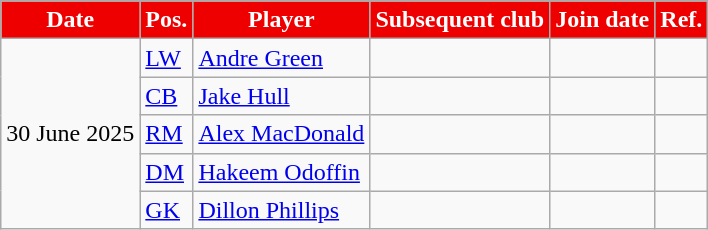<table class="wikitable plainrowheaders sortable">
<tr>
</tr>
<tr>
<th style="background:#E00; color:white;">Date</th>
<th style="background:#E00; color:white;">Pos.</th>
<th style="background:#E00; color:white;">Player</th>
<th style="background:#E00; color:white;">Subsequent club</th>
<th style="background:#E00; color:white;">Join date</th>
<th style="background:#E00; color:white;">Ref.</th>
</tr>
<tr>
<td rowspan="5">30 June 2025</td>
<td><a href='#'>LW</a></td>
<td> <a href='#'>Andre Green</a></td>
<td></td>
<td></td>
<td></td>
</tr>
<tr>
<td><a href='#'>CB</a></td>
<td> <a href='#'>Jake Hull</a></td>
<td></td>
<td></td>
<td></td>
</tr>
<tr>
<td><a href='#'>RM</a></td>
<td> <a href='#'>Alex MacDonald</a></td>
<td></td>
<td></td>
<td></td>
</tr>
<tr>
<td><a href='#'>DM</a></td>
<td> <a href='#'>Hakeem Odoffin</a></td>
<td></td>
<td></td>
<td></td>
</tr>
<tr>
<td><a href='#'>GK</a></td>
<td> <a href='#'>Dillon Phillips</a></td>
<td></td>
<td></td>
<td></td>
</tr>
</table>
